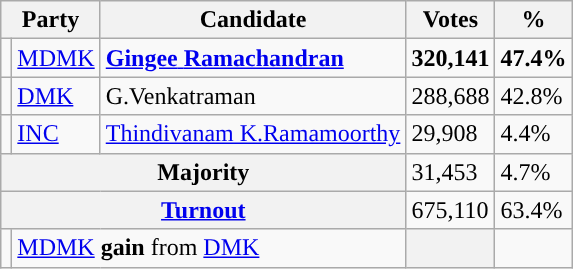<table class="wikitable">
<tr>
<th colspan="2">Party</th>
<th>Candidate</th>
<th>Votes</th>
<th>%</th>
</tr>
<tr>
<td></td>
<td><a href='#'>MDMK</a></td>
<td><a href='#'><strong>Gingee</strong> <strong>Ramachandran</strong></a></td>
<td><strong>320,141</strong></td>
<td><strong>47.4%</strong></td>
</tr>
<tr>
<td></td>
<td><a href='#'>DMK</a></td>
<td>G.Venkatraman</td>
<td>288,688</td>
<td>42.8%</td>
</tr>
<tr>
<td></td>
<td><a href='#'>INC</a></td>
<td><a href='#'>Thindivanam K.Ramamoorthy</a></td>
<td>29,908</td>
<td>4.4%</td>
</tr>
<tr>
<th colspan="3">Majority</th>
<td>31,453</td>
<td>4.7%</td>
</tr>
<tr>
<th colspan="3"><a href='#'>Turnout</a></th>
<td>675,110</td>
<td>63.4%</td>
</tr>
<tr>
<td></td>
<td colspan="2"><a href='#'>MDMK</a> <strong>gain</strong> from <a href='#'>DMK</a></td>
<th></th>
<td></td>
</tr>
</table>
